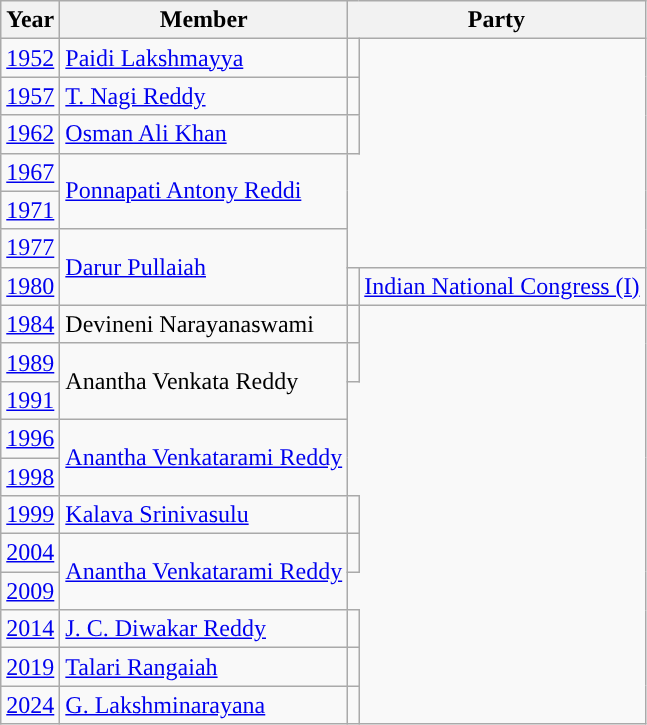<table class="wikitable sortable">
<tr>
<th>Year</th>
<th>Member</th>
<th colspan="2">Party</th>
</tr>
<tr>
<td><a href='#'>1952</a></td>
<td><a href='#'>Paidi Lakshmayya</a></td>
<td></td>
</tr>
<tr>
<td><a href='#'>1957</a></td>
<td><a href='#'>T. Nagi Reddy</a></td>
<td></td>
</tr>
<tr>
<td><a href='#'>1962</a></td>
<td><a href='#'>Osman Ali Khan</a></td>
<td></td>
</tr>
<tr>
<td><a href='#'>1967</a></td>
<td rowspan="2"><a href='#'>Ponnapati Antony Reddi</a></td>
</tr>
<tr>
<td><a href='#'>1971</a></td>
</tr>
<tr>
<td><a href='#'>1977</a></td>
<td rowspan="2"><a href='#'>Darur Pullaiah</a></td>
</tr>
<tr>
<td><a href='#'>1980</a></td>
<td style="background-color: "></td>
<td><a href='#'>Indian National Congress (I)</a></td>
</tr>
<tr>
<td><a href='#'>1984</a></td>
<td>Devineni Narayanaswami</td>
<td></td>
</tr>
<tr>
<td><a href='#'>1989</a></td>
<td rowspan="2">Anantha Venkata Reddy</td>
<td></td>
</tr>
<tr>
<td><a href='#'>1991</a></td>
</tr>
<tr>
<td><a href='#'>1996</a></td>
<td rowspan="2"><a href='#'>Anantha Venkatarami Reddy</a></td>
</tr>
<tr>
<td><a href='#'>1998</a></td>
</tr>
<tr>
<td><a href='#'>1999</a></td>
<td><a href='#'>Kalava Srinivasulu</a></td>
<td></td>
</tr>
<tr>
<td><a href='#'>2004</a></td>
<td rowspan="2"><a href='#'>Anantha Venkatarami Reddy</a></td>
<td></td>
</tr>
<tr>
<td><a href='#'>2009</a></td>
</tr>
<tr>
<td><a href='#'>2014</a></td>
<td><a href='#'>J. C. Diwakar Reddy</a></td>
<td></td>
</tr>
<tr>
<td><a href='#'>2019</a></td>
<td><a href='#'>Talari Rangaiah</a></td>
<td></td>
</tr>
<tr>
<td><a href='#'>2024</a></td>
<td><a href='#'>G. Lakshminarayana</a></td>
<td></td>
</tr>
</table>
